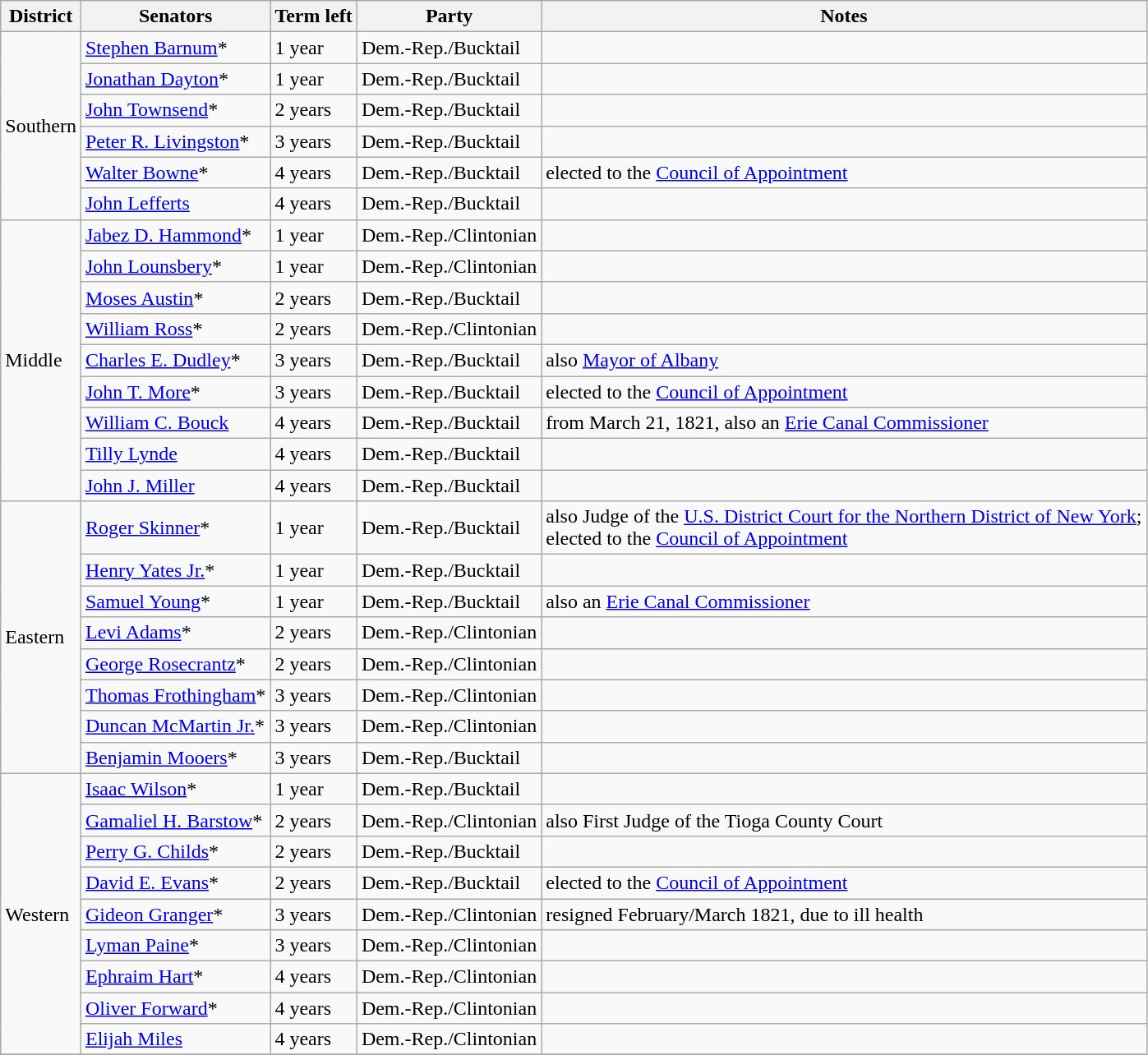<table class=wikitable>
<tr>
<th>District</th>
<th>Senators</th>
<th>Term left</th>
<th>Party</th>
<th>Notes</th>
</tr>
<tr>
<td rowspan="6">Southern</td>
<td><a href='#'>Stephen Barnum</a>*</td>
<td>1 year</td>
<td>Dem.-Rep./Bucktail</td>
<td></td>
</tr>
<tr>
<td><a href='#'>Jonathan Dayton</a>*</td>
<td>1 year</td>
<td>Dem.-Rep./Bucktail</td>
<td></td>
</tr>
<tr>
<td><a href='#'>John Townsend</a>*</td>
<td>2 years</td>
<td>Dem.-Rep./Bucktail</td>
<td></td>
</tr>
<tr>
<td><a href='#'>Peter R. Livingston</a>*</td>
<td>3 years</td>
<td>Dem.-Rep./Bucktail</td>
<td></td>
</tr>
<tr>
<td><a href='#'>Walter Bowne</a>*</td>
<td>4 years</td>
<td>Dem.-Rep./Bucktail</td>
<td>elected to the <a href='#'>Council of Appointment</a></td>
</tr>
<tr>
<td><a href='#'>John Lefferts</a></td>
<td>4 years</td>
<td>Dem.-Rep./Bucktail</td>
<td></td>
</tr>
<tr>
<td rowspan="9">Middle</td>
<td><a href='#'>Jabez D. Hammond</a>*</td>
<td>1 year</td>
<td>Dem.-Rep./Clintonian</td>
<td></td>
</tr>
<tr>
<td><a href='#'>John Lounsbery</a>*</td>
<td>1 year</td>
<td>Dem.-Rep./Clintonian</td>
<td></td>
</tr>
<tr>
<td><a href='#'>Moses Austin</a>*</td>
<td>2 years</td>
<td>Dem.-Rep./Bucktail</td>
<td></td>
</tr>
<tr>
<td><a href='#'>William Ross</a>*</td>
<td>2 years</td>
<td>Dem.-Rep./Clintonian</td>
<td></td>
</tr>
<tr>
<td><a href='#'>Charles E. Dudley</a>*</td>
<td>3 years</td>
<td>Dem.-Rep./Bucktail</td>
<td>also <a href='#'>Mayor of Albany</a></td>
</tr>
<tr>
<td><a href='#'>John T. More</a>*</td>
<td>3 years</td>
<td>Dem.-Rep./Bucktail</td>
<td>elected to the <a href='#'>Council of Appointment</a></td>
</tr>
<tr>
<td><a href='#'>William C. Bouck</a></td>
<td>4 years</td>
<td>Dem.-Rep./Bucktail</td>
<td>from March 21, 1821, also an <a href='#'>Erie Canal Commissioner</a></td>
</tr>
<tr>
<td><a href='#'>Tilly Lynde</a></td>
<td>4 years</td>
<td>Dem.-Rep./Bucktail</td>
<td></td>
</tr>
<tr>
<td><a href='#'>John J. Miller</a></td>
<td>4 years</td>
<td>Dem.-Rep./Bucktail</td>
<td></td>
</tr>
<tr>
<td rowspan="8">Eastern</td>
<td><a href='#'>Roger Skinner</a>*</td>
<td>1 year</td>
<td>Dem.-Rep./Bucktail</td>
<td>also Judge of the <a href='#'>U.S. District Court for the Northern District of New York</a>; <br>elected to the <a href='#'>Council of Appointment</a></td>
</tr>
<tr>
<td><a href='#'>Henry Yates Jr.</a>*</td>
<td>1 year</td>
<td>Dem.-Rep./Bucktail</td>
<td></td>
</tr>
<tr>
<td><a href='#'>Samuel Young</a>*</td>
<td>1 year</td>
<td>Dem.-Rep./Bucktail</td>
<td>also an <a href='#'>Erie Canal Commissioner</a></td>
</tr>
<tr>
<td><a href='#'>Levi Adams</a>*</td>
<td>2 years</td>
<td>Dem.-Rep./Clintonian</td>
<td></td>
</tr>
<tr>
<td><a href='#'>George Rosecrantz</a>*</td>
<td>2 years</td>
<td>Dem.-Rep./Clintonian</td>
<td></td>
</tr>
<tr>
<td><a href='#'>Thomas Frothingham</a>*</td>
<td>3 years</td>
<td>Dem.-Rep./Clintonian</td>
<td></td>
</tr>
<tr>
<td><a href='#'>Duncan McMartin Jr.</a>*</td>
<td>3 years</td>
<td>Dem.-Rep./Clintonian</td>
<td></td>
</tr>
<tr>
<td><a href='#'>Benjamin Mooers</a>*</td>
<td>3 years</td>
<td>Dem.-Rep./Bucktail</td>
<td></td>
</tr>
<tr>
<td rowspan="9">Western</td>
<td><a href='#'>Isaac Wilson</a>*</td>
<td>1 year</td>
<td>Dem.-Rep./Bucktail</td>
<td></td>
</tr>
<tr>
<td><a href='#'>Gamaliel H. Barstow</a>*</td>
<td>2 years</td>
<td>Dem.-Rep./Clintonian</td>
<td>also First Judge of the Tioga County Court</td>
</tr>
<tr>
<td><a href='#'>Perry G. Childs</a>*</td>
<td>2 years</td>
<td>Dem.-Rep./Bucktail</td>
<td></td>
</tr>
<tr>
<td><a href='#'>David E. Evans</a>*</td>
<td>2 years</td>
<td>Dem.-Rep./Bucktail</td>
<td>elected to the <a href='#'>Council of Appointment</a></td>
</tr>
<tr>
<td><a href='#'>Gideon Granger</a>*</td>
<td>3 years</td>
<td>Dem.-Rep./Clintonian</td>
<td>resigned February/March 1821, due to ill health</td>
</tr>
<tr>
<td><a href='#'>Lyman Paine</a>*</td>
<td>3 years</td>
<td>Dem.-Rep./Clintonian</td>
<td></td>
</tr>
<tr>
<td><a href='#'>Ephraim Hart</a>*</td>
<td>4 years</td>
<td>Dem.-Rep./Clintonian</td>
<td></td>
</tr>
<tr>
<td><a href='#'>Oliver Forward</a>*</td>
<td>4 years</td>
<td>Dem.-Rep./Clintonian</td>
<td></td>
</tr>
<tr>
<td><a href='#'>Elijah Miles</a></td>
<td>4 years</td>
<td>Dem.-Rep./Clintonian</td>
<td></td>
</tr>
<tr>
</tr>
</table>
